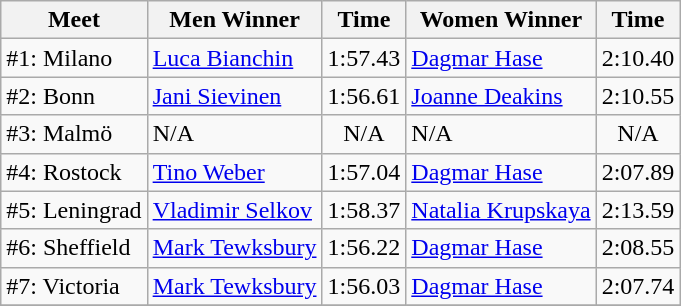<table class=wikitable>
<tr>
<th>Meet</th>
<th>Men Winner</th>
<th>Time</th>
<th>Women Winner</th>
<th>Time</th>
</tr>
<tr>
<td>#1: Milano</td>
<td> <a href='#'>Luca Bianchin</a></td>
<td align=center>1:57.43</td>
<td> <a href='#'>Dagmar Hase</a></td>
<td align=center>2:10.40</td>
</tr>
<tr>
<td>#2: Bonn</td>
<td> <a href='#'>Jani Sievinen</a></td>
<td align=center>1:56.61</td>
<td> <a href='#'>Joanne Deakins</a></td>
<td align=center>2:10.55</td>
</tr>
<tr>
<td>#3: Malmö</td>
<td>N/A</td>
<td align=center>N/A</td>
<td>N/A</td>
<td align=center>N/A</td>
</tr>
<tr>
<td>#4: Rostock</td>
<td> <a href='#'>Tino Weber</a></td>
<td align=center>1:57.04</td>
<td> <a href='#'>Dagmar Hase</a></td>
<td align=center>2:07.89</td>
</tr>
<tr>
<td>#5: Leningrad</td>
<td> <a href='#'>Vladimir Selkov</a></td>
<td align=center>1:58.37</td>
<td> <a href='#'>Natalia Krupskaya</a></td>
<td align=center>2:13.59</td>
</tr>
<tr>
<td>#6: Sheffield</td>
<td> <a href='#'>Mark Tewksbury</a></td>
<td align=center>1:56.22</td>
<td> <a href='#'>Dagmar Hase</a></td>
<td align=center>2:08.55</td>
</tr>
<tr>
<td>#7: Victoria</td>
<td> <a href='#'>Mark Tewksbury</a></td>
<td align=center>1:56.03</td>
<td> <a href='#'>Dagmar Hase</a></td>
<td align=center>2:07.74</td>
</tr>
<tr>
</tr>
</table>
